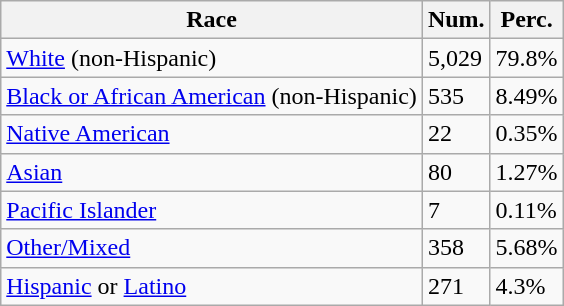<table class="wikitable">
<tr>
<th>Race</th>
<th>Num.</th>
<th>Perc.</th>
</tr>
<tr>
<td><a href='#'>White</a> (non-Hispanic)</td>
<td>5,029</td>
<td>79.8%</td>
</tr>
<tr>
<td><a href='#'>Black or African American</a> (non-Hispanic)</td>
<td>535</td>
<td>8.49%</td>
</tr>
<tr>
<td><a href='#'>Native American</a></td>
<td>22</td>
<td>0.35%</td>
</tr>
<tr>
<td><a href='#'>Asian</a></td>
<td>80</td>
<td>1.27%</td>
</tr>
<tr>
<td><a href='#'>Pacific Islander</a></td>
<td>7</td>
<td>0.11%</td>
</tr>
<tr>
<td><a href='#'>Other/Mixed</a></td>
<td>358</td>
<td>5.68%</td>
</tr>
<tr>
<td><a href='#'>Hispanic</a> or <a href='#'>Latino</a></td>
<td>271</td>
<td>4.3%</td>
</tr>
</table>
